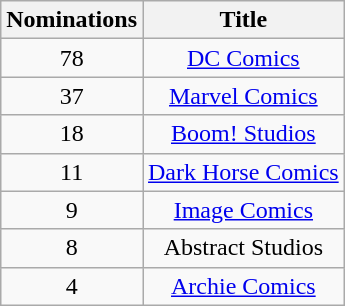<table class="wikitable" style="text-align:center;">
<tr>
<th scope="col" width="7">Nominations</th>
<th scope="col">Title</th>
</tr>
<tr>
<td>78</td>
<td><a href='#'>DC Comics</a></td>
</tr>
<tr>
<td>37</td>
<td><a href='#'>Marvel Comics</a></td>
</tr>
<tr>
<td>18</td>
<td><a href='#'>Boom! Studios</a></td>
</tr>
<tr>
<td>11</td>
<td><a href='#'>Dark Horse Comics</a></td>
</tr>
<tr>
<td>9</td>
<td><a href='#'>Image Comics</a></td>
</tr>
<tr>
<td>8</td>
<td>Abstract Studios</td>
</tr>
<tr>
<td>4</td>
<td><a href='#'>Archie Comics</a></td>
</tr>
</table>
